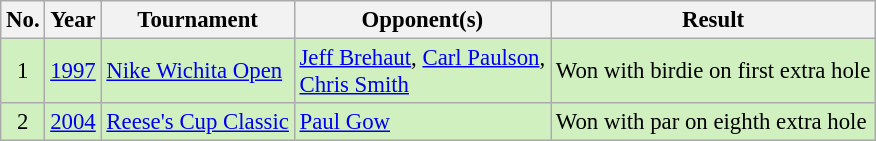<table class="wikitable" style="font-size:95%;">
<tr>
<th>No.</th>
<th>Year</th>
<th>Tournament</th>
<th>Opponent(s)</th>
<th>Result</th>
</tr>
<tr style="background:#D0F0C0;">
<td align=center>1</td>
<td><a href='#'>1997</a></td>
<td><a href='#'>Nike Wichita Open</a></td>
<td> <a href='#'>Jeff Brehaut</a>,  <a href='#'>Carl Paulson</a>,<br> <a href='#'>Chris Smith</a></td>
<td>Won with birdie on first extra hole</td>
</tr>
<tr style="background:#D0F0C0;">
<td align=center>2</td>
<td><a href='#'>2004</a></td>
<td><a href='#'>Reese's Cup Classic</a></td>
<td> <a href='#'>Paul Gow</a></td>
<td>Won with par on eighth extra hole</td>
</tr>
</table>
